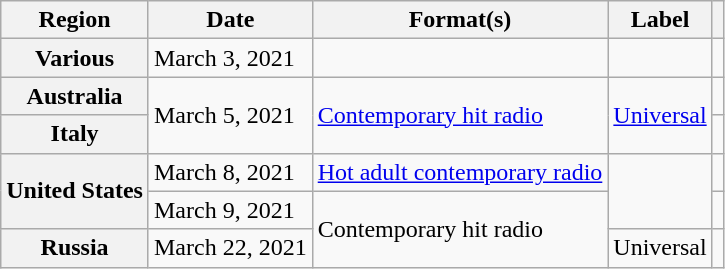<table class="wikitable plainrowheaders">
<tr>
<th scope="col">Region</th>
<th scope="col">Date</th>
<th scope="col">Format(s)</th>
<th scope="col">Label</th>
<th scope="col"></th>
</tr>
<tr>
<th scope="row">Various</th>
<td>March 3, 2021</td>
<td></td>
<td></td>
<td></td>
</tr>
<tr>
<th scope="row">Australia</th>
<td rowspan="2">March 5, 2021</td>
<td rowspan="2"><a href='#'>Contemporary hit radio</a></td>
<td rowspan="2"><a href='#'>Universal</a></td>
<td></td>
</tr>
<tr>
<th scope="row">Italy</th>
<td></td>
</tr>
<tr>
<th scope="row" rowspan="2">United States</th>
<td>March 8, 2021</td>
<td><a href='#'>Hot adult contemporary radio</a></td>
<td rowspan="2"></td>
<td></td>
</tr>
<tr>
<td>March 9, 2021</td>
<td rowspan="2">Contemporary hit radio</td>
<td></td>
</tr>
<tr>
<th scope="row">Russia</th>
<td>March 22, 2021</td>
<td>Universal</td>
<td></td>
</tr>
</table>
